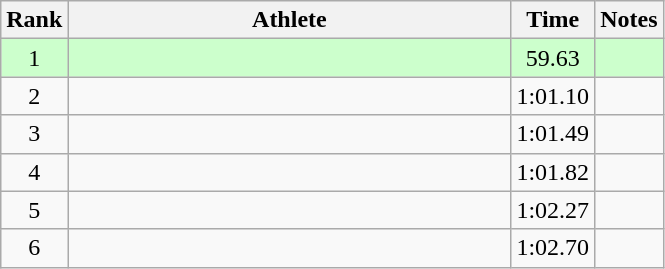<table class="wikitable" style="text-align:center">
<tr>
<th>Rank</th>
<th Style="width:18em">Athlete</th>
<th>Time</th>
<th>Notes</th>
</tr>
<tr style="background:#cfc">
<td>1</td>
<td style="text-align:left"></td>
<td>59.63</td>
<td></td>
</tr>
<tr>
<td>2</td>
<td style="text-align:left"></td>
<td>1:01.10</td>
<td></td>
</tr>
<tr>
<td>3</td>
<td style="text-align:left"></td>
<td>1:01.49</td>
<td></td>
</tr>
<tr>
<td>4</td>
<td style="text-align:left"></td>
<td>1:01.82</td>
<td></td>
</tr>
<tr>
<td>5</td>
<td style="text-align:left"></td>
<td>1:02.27</td>
<td></td>
</tr>
<tr>
<td>6</td>
<td style="text-align:left"></td>
<td>1:02.70</td>
<td></td>
</tr>
</table>
